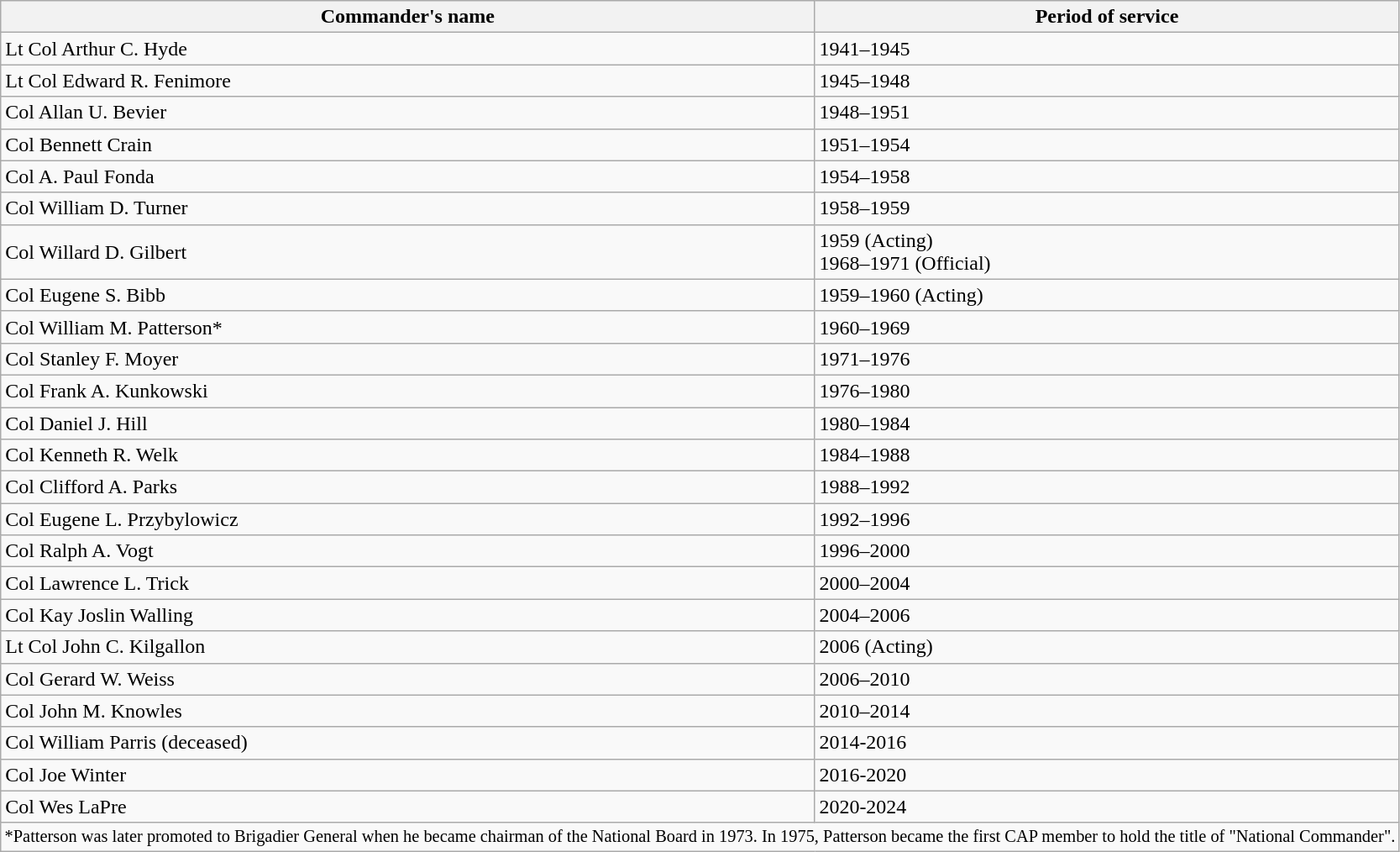<table class="wikitable">
<tr>
<th>Commander's name</th>
<th>Period of service<br></th>
</tr>
<tr>
<td>Lt Col Arthur C. Hyde</td>
<td>1941–1945</td>
</tr>
<tr>
<td>Lt Col Edward R. Fenimore</td>
<td>1945–1948</td>
</tr>
<tr>
<td>Col Allan U. Bevier</td>
<td>1948–1951</td>
</tr>
<tr>
<td>Col Bennett Crain</td>
<td>1951–1954</td>
</tr>
<tr>
<td>Col A. Paul Fonda</td>
<td>1954–1958</td>
</tr>
<tr>
<td>Col William D. Turner</td>
<td>1958–1959</td>
</tr>
<tr>
<td>Col Willard D. Gilbert</td>
<td>1959 (Acting)<br>1968–1971 (Official)</td>
</tr>
<tr>
<td>Col Eugene S. Bibb</td>
<td>1959–1960 (Acting)</td>
</tr>
<tr>
<td>Col William M. Patterson*</td>
<td>1960–1969</td>
</tr>
<tr>
<td>Col Stanley F. Moyer</td>
<td>1971–1976</td>
</tr>
<tr>
<td>Col Frank A. Kunkowski</td>
<td>1976–1980</td>
</tr>
<tr>
<td>Col Daniel J. Hill</td>
<td>1980–1984</td>
</tr>
<tr>
<td>Col Kenneth R. Welk</td>
<td>1984–1988</td>
</tr>
<tr>
<td>Col Clifford A. Parks</td>
<td>1988–1992</td>
</tr>
<tr>
<td>Col Eugene L. Przybylowicz</td>
<td>1992–1996</td>
</tr>
<tr>
<td>Col Ralph A. Vogt</td>
<td>1996–2000</td>
</tr>
<tr>
<td>Col Lawrence L. Trick</td>
<td>2000–2004</td>
</tr>
<tr>
<td>Col Kay Joslin Walling</td>
<td>2004–2006</td>
</tr>
<tr>
<td>Lt Col John C. Kilgallon</td>
<td>2006 (Acting)</td>
</tr>
<tr>
<td>Col Gerard W. Weiss</td>
<td>2006–2010</td>
</tr>
<tr>
<td>Col John M. Knowles</td>
<td>2010–2014</td>
</tr>
<tr>
<td>Col William Parris (deceased)</td>
<td>2014-2016</td>
</tr>
<tr>
<td>Col Joe Winter</td>
<td>2016-2020</td>
</tr>
<tr>
<td>Col Wes LaPre</td>
<td>2020-2024</td>
</tr>
<tr>
<td colspan="2" style="font-size:0.85em">*Patterson was later promoted to Brigadier General when he became chairman of the National Board in 1973.  In 1975, Patterson became the first CAP member to hold the title of "National Commander".</td>
</tr>
</table>
